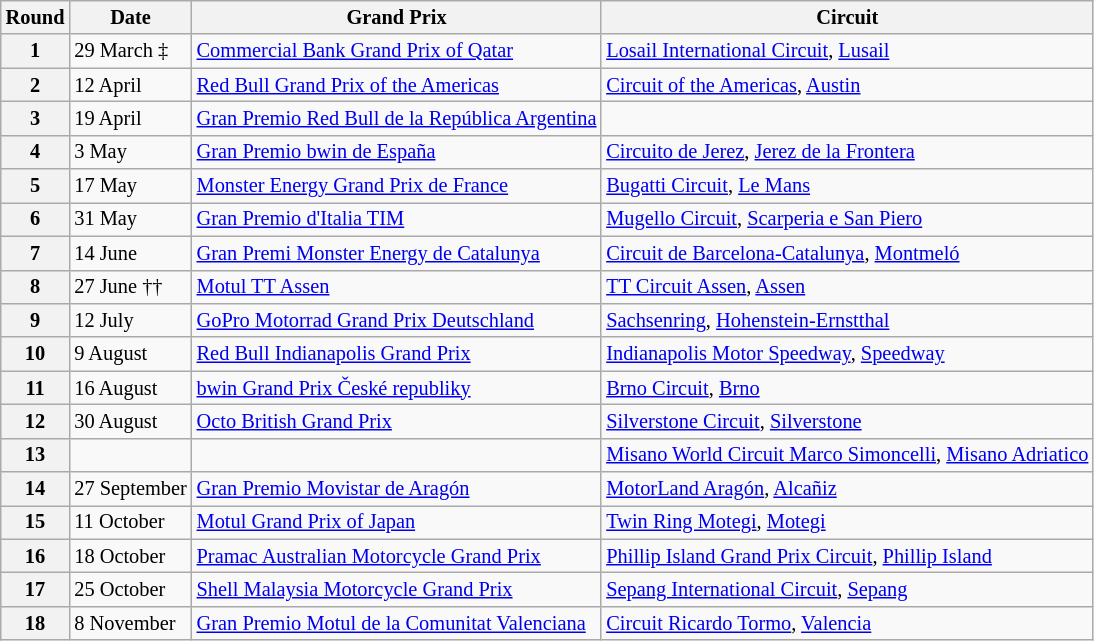<table class="wikitable" style="font-size: 85%">
<tr>
<th>Round</th>
<th>Date</th>
<th>Grand Prix</th>
<th>Circuit</th>
</tr>
<tr>
<th>1</th>
<td>29 March ‡</td>
<td> <a href='#'>Commercial Bank Grand Prix of Qatar</a></td>
<td><a href='#'>Losail International Circuit</a>, <a href='#'>Lusail</a></td>
</tr>
<tr>
<th>2</th>
<td>12 April</td>
<td> <a href='#'>Red Bull Grand Prix of the Americas</a></td>
<td><a href='#'>Circuit of the Americas</a>, <a href='#'>Austin</a></td>
</tr>
<tr>
<th>3</th>
<td>19 April</td>
<td> <a href='#'>Gran Premio Red Bull de la República Argentina</a></td>
<td></td>
</tr>
<tr>
<th>4</th>
<td>3 May</td>
<td> <a href='#'>Gran Premio bwin de España</a></td>
<td><a href='#'>Circuito de Jerez</a>, <a href='#'>Jerez de la Frontera</a></td>
</tr>
<tr>
<th>5</th>
<td>17 May</td>
<td> <a href='#'>Monster Energy Grand Prix de France</a></td>
<td><a href='#'>Bugatti Circuit</a>, <a href='#'>Le Mans</a></td>
</tr>
<tr>
<th>6</th>
<td>31 May</td>
<td> <a href='#'>Gran Premio d'Italia TIM</a></td>
<td><a href='#'>Mugello Circuit</a>, <a href='#'>Scarperia e San Piero</a></td>
</tr>
<tr>
<th>7</th>
<td>14 June</td>
<td> <a href='#'>Gran Premi Monster Energy de Catalunya</a></td>
<td><a href='#'>Circuit de Barcelona-Catalunya</a>, <a href='#'>Montmeló</a></td>
</tr>
<tr>
<th>8</th>
<td>27 June ††</td>
<td> <a href='#'>Motul TT Assen</a></td>
<td><a href='#'>TT Circuit Assen</a>, <a href='#'>Assen</a></td>
</tr>
<tr>
<th>9</th>
<td>12 July</td>
<td> <a href='#'>GoPro Motorrad Grand Prix Deutschland</a></td>
<td><a href='#'>Sachsenring</a>, <a href='#'>Hohenstein-Ernstthal</a></td>
</tr>
<tr>
<th>10</th>
<td>9 August</td>
<td> <a href='#'>Red Bull Indianapolis Grand Prix</a></td>
<td><a href='#'>Indianapolis Motor Speedway</a>, <a href='#'>Speedway</a></td>
</tr>
<tr>
<th>11</th>
<td>16 August</td>
<td> <a href='#'>bwin Grand Prix České republiky</a></td>
<td><a href='#'>Brno Circuit</a>, <a href='#'>Brno</a></td>
</tr>
<tr>
<th>12</th>
<td>30 August</td>
<td> <a href='#'>Octo British Grand Prix</a></td>
<td><a href='#'>Silverstone Circuit</a>, <a href='#'>Silverstone</a></td>
</tr>
<tr>
<th>13</th>
<td></td>
<td></td>
<td><a href='#'>Misano World Circuit Marco Simoncelli</a>, <a href='#'>Misano Adriatico</a></td>
</tr>
<tr>
<th>14</th>
<td>27 September</td>
<td> <a href='#'>Gran Premio Movistar de Aragón</a></td>
<td><a href='#'>MotorLand Aragón</a>, <a href='#'>Alcañiz</a></td>
</tr>
<tr>
<th>15</th>
<td>11 October</td>
<td> <a href='#'>Motul Grand Prix of Japan</a></td>
<td><a href='#'>Twin Ring Motegi</a>, <a href='#'>Motegi</a></td>
</tr>
<tr>
<th>16</th>
<td>18 October</td>
<td> <a href='#'>Pramac Australian Motorcycle Grand Prix</a></td>
<td><a href='#'>Phillip Island Grand Prix Circuit</a>, <a href='#'>Phillip Island</a></td>
</tr>
<tr>
<th>17</th>
<td>25 October</td>
<td> <a href='#'>Shell Malaysia Motorcycle Grand Prix</a></td>
<td><a href='#'>Sepang International Circuit</a>, <a href='#'>Sepang</a></td>
</tr>
<tr>
<th>18</th>
<td>8 November</td>
<td> <a href='#'>Gran Premio Motul de la Comunitat Valenciana</a></td>
<td><a href='#'>Circuit Ricardo Tormo</a>, <a href='#'>Valencia</a></td>
</tr>
</table>
